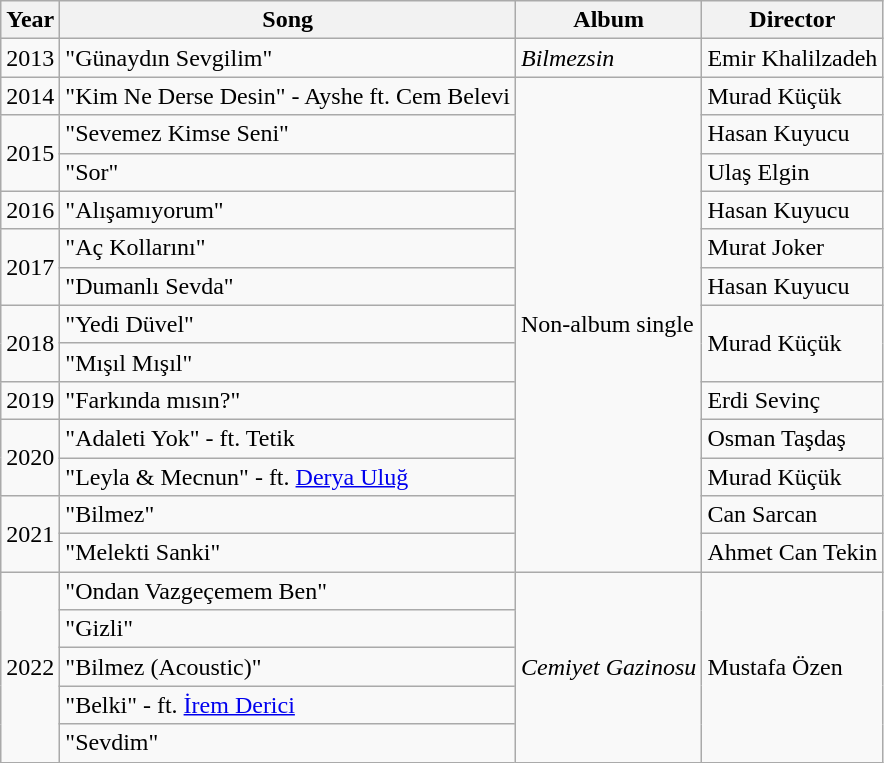<table class="wikitable">
<tr>
<th>Year</th>
<th>Song</th>
<th>Album</th>
<th>Director</th>
</tr>
<tr>
<td>2013</td>
<td>"Günaydın Sevgilim"</td>
<td><em>Bilmezsin</em></td>
<td>Emir Khalilzadeh</td>
</tr>
<tr>
<td>2014</td>
<td>"Kim Ne Derse Desin" - Ayshe ft. Cem Belevi</td>
<td rowspan="13">Non-album single</td>
<td>Murad Küçük</td>
</tr>
<tr>
<td rowspan="2">2015</td>
<td>"Sevemez Kimse Seni"</td>
<td>Hasan Kuyucu</td>
</tr>
<tr>
<td>"Sor"</td>
<td>Ulaş Elgin</td>
</tr>
<tr>
<td>2016</td>
<td>"Alışamıyorum"</td>
<td>Hasan Kuyucu</td>
</tr>
<tr>
<td rowspan="2">2017</td>
<td>"Aç Kollarını"</td>
<td>Murat Joker</td>
</tr>
<tr>
<td>"Dumanlı Sevda"</td>
<td>Hasan Kuyucu</td>
</tr>
<tr>
<td rowspan="2">2018</td>
<td>"Yedi Düvel"</td>
<td rowspan="2">Murad Küçük</td>
</tr>
<tr>
<td>"Mışıl Mışıl"</td>
</tr>
<tr>
<td>2019</td>
<td>"Farkında mısın?"</td>
<td>Erdi Sevinç</td>
</tr>
<tr>
<td rowspan="2">2020</td>
<td>"Adaleti Yok" - ft. Tetik</td>
<td>Osman Taşdaş</td>
</tr>
<tr>
<td>"Leyla & Mecnun" - ft. <a href='#'>Derya Uluğ</a></td>
<td>Murad Küçük</td>
</tr>
<tr>
<td rowspan="2">2021</td>
<td>"Bilmez"</td>
<td>Can Sarcan</td>
</tr>
<tr>
<td>"Melekti Sanki"</td>
<td>Ahmet Can Tekin</td>
</tr>
<tr>
<td rowspan="5">2022</td>
<td>"Ondan Vazgeçemem Ben"</td>
<td rowspan="5"><em>Cemiyet Gazinosu</em></td>
<td rowspan="5">Mustafa Özen</td>
</tr>
<tr>
<td>"Gizli"</td>
</tr>
<tr>
<td>"Bilmez (Acoustic)"</td>
</tr>
<tr>
<td>"Belki" - ft. <a href='#'>İrem Derici</a></td>
</tr>
<tr>
<td>"Sevdim"</td>
</tr>
</table>
